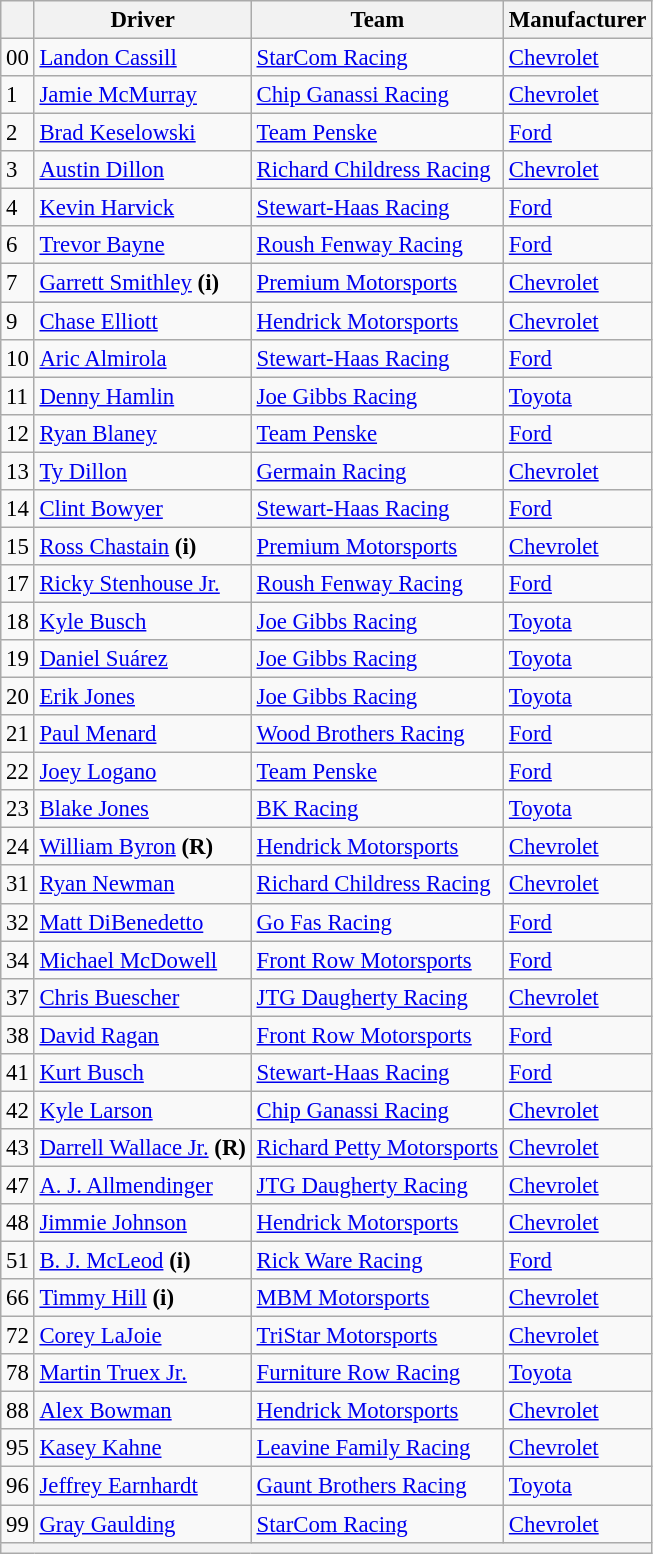<table class="wikitable" style="font-size:95%">
<tr>
<th></th>
<th>Driver</th>
<th>Team</th>
<th>Manufacturer</th>
</tr>
<tr>
<td>00</td>
<td><a href='#'>Landon Cassill</a></td>
<td><a href='#'>StarCom Racing</a></td>
<td><a href='#'>Chevrolet</a></td>
</tr>
<tr>
<td>1</td>
<td><a href='#'>Jamie McMurray</a></td>
<td><a href='#'>Chip Ganassi Racing</a></td>
<td><a href='#'>Chevrolet</a></td>
</tr>
<tr>
<td>2</td>
<td><a href='#'>Brad Keselowski</a></td>
<td><a href='#'>Team Penske</a></td>
<td><a href='#'>Ford</a></td>
</tr>
<tr>
<td>3</td>
<td><a href='#'>Austin Dillon</a></td>
<td><a href='#'>Richard Childress Racing</a></td>
<td><a href='#'>Chevrolet</a></td>
</tr>
<tr>
<td>4</td>
<td><a href='#'>Kevin Harvick</a></td>
<td><a href='#'>Stewart-Haas Racing</a></td>
<td><a href='#'>Ford</a></td>
</tr>
<tr>
<td>6</td>
<td><a href='#'>Trevor Bayne</a></td>
<td><a href='#'>Roush Fenway Racing</a></td>
<td><a href='#'>Ford</a></td>
</tr>
<tr>
<td>7</td>
<td><a href='#'>Garrett Smithley</a> <strong>(i)</strong></td>
<td><a href='#'>Premium Motorsports</a></td>
<td><a href='#'>Chevrolet</a></td>
</tr>
<tr>
<td>9</td>
<td><a href='#'>Chase Elliott</a></td>
<td><a href='#'>Hendrick Motorsports</a></td>
<td><a href='#'>Chevrolet</a></td>
</tr>
<tr>
<td>10</td>
<td><a href='#'>Aric Almirola</a></td>
<td><a href='#'>Stewart-Haas Racing</a></td>
<td><a href='#'>Ford</a></td>
</tr>
<tr>
<td>11</td>
<td><a href='#'>Denny Hamlin</a></td>
<td><a href='#'>Joe Gibbs Racing</a></td>
<td><a href='#'>Toyota</a></td>
</tr>
<tr>
<td>12</td>
<td><a href='#'>Ryan Blaney</a></td>
<td><a href='#'>Team Penske</a></td>
<td><a href='#'>Ford</a></td>
</tr>
<tr>
<td>13</td>
<td><a href='#'>Ty Dillon</a></td>
<td><a href='#'>Germain Racing</a></td>
<td><a href='#'>Chevrolet</a></td>
</tr>
<tr>
<td>14</td>
<td><a href='#'>Clint Bowyer</a></td>
<td><a href='#'>Stewart-Haas Racing</a></td>
<td><a href='#'>Ford</a></td>
</tr>
<tr>
<td>15</td>
<td><a href='#'>Ross Chastain</a> <strong>(i)</strong></td>
<td><a href='#'>Premium Motorsports</a></td>
<td><a href='#'>Chevrolet</a></td>
</tr>
<tr>
<td>17</td>
<td><a href='#'>Ricky Stenhouse Jr.</a></td>
<td><a href='#'>Roush Fenway Racing</a></td>
<td><a href='#'>Ford</a></td>
</tr>
<tr>
<td>18</td>
<td><a href='#'>Kyle Busch</a></td>
<td><a href='#'>Joe Gibbs Racing</a></td>
<td><a href='#'>Toyota</a></td>
</tr>
<tr>
<td>19</td>
<td><a href='#'>Daniel Suárez</a></td>
<td><a href='#'>Joe Gibbs Racing</a></td>
<td><a href='#'>Toyota</a></td>
</tr>
<tr>
<td>20</td>
<td><a href='#'>Erik Jones</a></td>
<td><a href='#'>Joe Gibbs Racing</a></td>
<td><a href='#'>Toyota</a></td>
</tr>
<tr>
<td>21</td>
<td><a href='#'>Paul Menard</a></td>
<td><a href='#'>Wood Brothers Racing</a></td>
<td><a href='#'>Ford</a></td>
</tr>
<tr>
<td>22</td>
<td><a href='#'>Joey Logano</a></td>
<td><a href='#'>Team Penske</a></td>
<td><a href='#'>Ford</a></td>
</tr>
<tr>
<td>23</td>
<td><a href='#'>Blake Jones</a></td>
<td><a href='#'>BK Racing</a></td>
<td><a href='#'>Toyota</a></td>
</tr>
<tr>
<td>24</td>
<td><a href='#'>William Byron</a> <strong>(R)</strong></td>
<td><a href='#'>Hendrick Motorsports</a></td>
<td><a href='#'>Chevrolet</a></td>
</tr>
<tr>
<td>31</td>
<td><a href='#'>Ryan Newman</a></td>
<td><a href='#'>Richard Childress Racing</a></td>
<td><a href='#'>Chevrolet</a></td>
</tr>
<tr>
<td>32</td>
<td><a href='#'>Matt DiBenedetto</a></td>
<td><a href='#'>Go Fas Racing</a></td>
<td><a href='#'>Ford</a></td>
</tr>
<tr>
<td>34</td>
<td><a href='#'>Michael McDowell</a></td>
<td><a href='#'>Front Row Motorsports</a></td>
<td><a href='#'>Ford</a></td>
</tr>
<tr>
<td>37</td>
<td><a href='#'>Chris Buescher</a></td>
<td><a href='#'>JTG Daugherty Racing</a></td>
<td><a href='#'>Chevrolet</a></td>
</tr>
<tr>
<td>38</td>
<td><a href='#'>David Ragan</a></td>
<td><a href='#'>Front Row Motorsports</a></td>
<td><a href='#'>Ford</a></td>
</tr>
<tr>
<td>41</td>
<td><a href='#'>Kurt Busch</a></td>
<td><a href='#'>Stewart-Haas Racing</a></td>
<td><a href='#'>Ford</a></td>
</tr>
<tr>
<td>42</td>
<td><a href='#'>Kyle Larson</a></td>
<td><a href='#'>Chip Ganassi Racing</a></td>
<td><a href='#'>Chevrolet</a></td>
</tr>
<tr>
<td>43</td>
<td><a href='#'>Darrell Wallace Jr.</a> <strong>(R)</strong></td>
<td><a href='#'>Richard Petty Motorsports</a></td>
<td><a href='#'>Chevrolet</a></td>
</tr>
<tr>
<td>47</td>
<td><a href='#'>A. J. Allmendinger</a></td>
<td><a href='#'>JTG Daugherty Racing</a></td>
<td><a href='#'>Chevrolet</a></td>
</tr>
<tr>
<td>48</td>
<td><a href='#'>Jimmie Johnson</a></td>
<td><a href='#'>Hendrick Motorsports</a></td>
<td><a href='#'>Chevrolet</a></td>
</tr>
<tr>
<td>51</td>
<td><a href='#'>B. J. McLeod</a> <strong>(i)</strong></td>
<td><a href='#'>Rick Ware Racing</a></td>
<td><a href='#'>Ford</a></td>
</tr>
<tr>
<td>66</td>
<td><a href='#'>Timmy Hill</a> <strong>(i)</strong></td>
<td><a href='#'>MBM Motorsports</a></td>
<td><a href='#'>Chevrolet</a></td>
</tr>
<tr>
<td>72</td>
<td><a href='#'>Corey LaJoie</a></td>
<td><a href='#'>TriStar Motorsports</a></td>
<td><a href='#'>Chevrolet</a></td>
</tr>
<tr>
<td>78</td>
<td><a href='#'>Martin Truex Jr.</a></td>
<td><a href='#'>Furniture Row Racing</a></td>
<td><a href='#'>Toyota</a></td>
</tr>
<tr>
<td>88</td>
<td><a href='#'>Alex Bowman</a></td>
<td><a href='#'>Hendrick Motorsports</a></td>
<td><a href='#'>Chevrolet</a></td>
</tr>
<tr>
<td>95</td>
<td><a href='#'>Kasey Kahne</a></td>
<td><a href='#'>Leavine Family Racing</a></td>
<td><a href='#'>Chevrolet</a></td>
</tr>
<tr>
<td>96</td>
<td><a href='#'>Jeffrey Earnhardt</a></td>
<td><a href='#'>Gaunt Brothers Racing</a></td>
<td><a href='#'>Toyota</a></td>
</tr>
<tr>
<td>99</td>
<td><a href='#'>Gray Gaulding</a></td>
<td><a href='#'>StarCom Racing</a></td>
<td><a href='#'>Chevrolet</a></td>
</tr>
<tr>
<th colspan="4"></th>
</tr>
</table>
